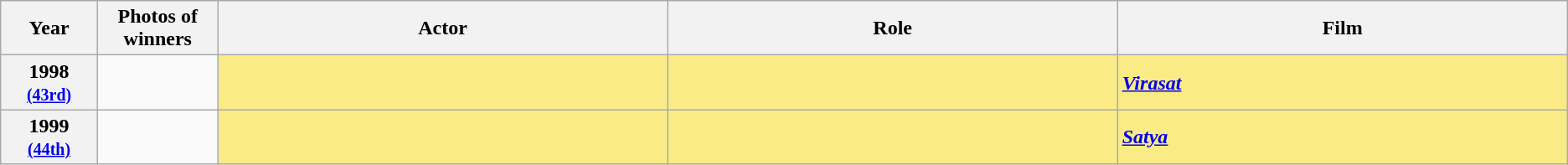<table class="wikitable sortable" style="text-align:left;">
<tr>
<th scope="col" style="width:3%; text-align:center;">Year</th>
<th scope="col" style="width:3%;text-align:center;">Photos of winners</th>
<th scope="col" style="width:15%;text-align:center;">Actor</th>
<th scope="col" style="width:15%;text-align:center;">Role</th>
<th scope="col" style="width:15%;text-align:center;">Film</th>
</tr>
<tr>
<th scope="row" style="text-align:center">1998 <br><small><a href='#'>(43rd)</a> </small></th>
<td rowspan=1 style="text-align:center"></td>
<td style="background:#FAEB86;"><strong></strong> </td>
<td style="background:#FAEB86;"><strong></strong></td>
<td style="background:#FAEB86;"><strong><em><a href='#'>Virasat</a></em></strong></td>
</tr>
<tr>
<th scope="row" style="text-align:center">1999 <br><small><a href='#'>(44th)</a> </small></th>
<td rowspan=1 style="text-align:center"></td>
<td style="background:#FAEB86;"><strong></strong> </td>
<td style="background:#FAEB86;"><strong></strong></td>
<td style="background:#FAEB86;"><strong><em><a href='#'>Satya</a></em></strong></td>
</tr>
</table>
